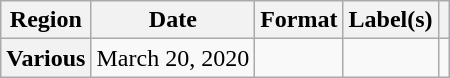<table class="wikitable plainrowheaders">
<tr>
<th scope="col">Region</th>
<th scope="col">Date</th>
<th scope="col">Format</th>
<th scope="col">Label(s)</th>
<th scope="col"></th>
</tr>
<tr>
<th scope="row">Various</th>
<td>March 20, 2020</td>
<td></td>
<td></td>
<td></td>
</tr>
</table>
